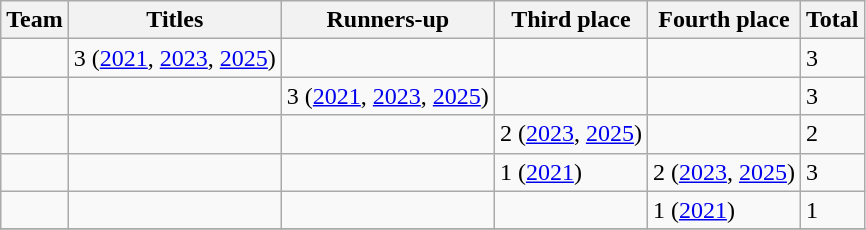<table class="wikitable sortable">
<tr>
<th>Team</th>
<th>Titles</th>
<th>Runners-up</th>
<th>Third place</th>
<th>Fourth place</th>
<th>Total</th>
</tr>
<tr>
<td></td>
<td>3 (<a href='#'>2021</a>, <a href='#'>2023</a>, <a href='#'>2025</a>)</td>
<td></td>
<td></td>
<td></td>
<td>3</td>
</tr>
<tr>
<td></td>
<td></td>
<td>3 (<a href='#'>2021</a>, <a href='#'>2023</a>, <a href='#'>2025</a>)</td>
<td></td>
<td></td>
<td>3</td>
</tr>
<tr>
<td></td>
<td></td>
<td></td>
<td>2 (<a href='#'>2023</a>, <a href='#'>2025</a>)</td>
<td></td>
<td>2</td>
</tr>
<tr>
<td></td>
<td></td>
<td></td>
<td>1 (<a href='#'>2021</a>)</td>
<td>2 (<a href='#'>2023</a>, <a href='#'>2025</a>)</td>
<td>3</td>
</tr>
<tr>
<td></td>
<td></td>
<td></td>
<td></td>
<td>1 (<a href='#'>2021</a>)</td>
<td>1</td>
</tr>
<tr>
</tr>
</table>
